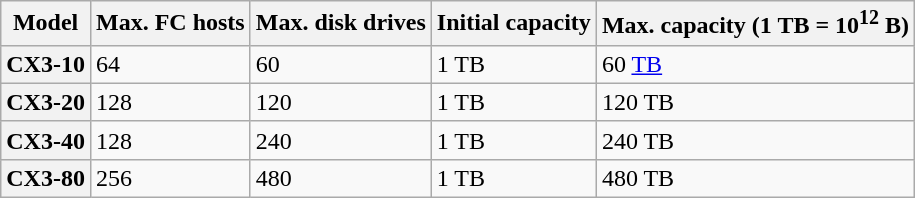<table class="wikitable">
<tr>
<th>Model</th>
<th>Max. FC hosts</th>
<th>Max. disk drives</th>
<th>Initial capacity</th>
<th>Max. capacity (1 TB = 10<sup>12</sup> B)</th>
</tr>
<tr>
<th>CX3-10</th>
<td>64</td>
<td>60</td>
<td>1 TB</td>
<td>60 <a href='#'>TB</a></td>
</tr>
<tr>
<th>CX3-20</th>
<td>128</td>
<td>120</td>
<td>1 TB</td>
<td>120 TB</td>
</tr>
<tr>
<th>CX3-40</th>
<td>128</td>
<td>240</td>
<td>1 TB</td>
<td>240 TB</td>
</tr>
<tr>
<th>CX3-80</th>
<td>256</td>
<td>480</td>
<td>1 TB</td>
<td>480 TB</td>
</tr>
</table>
